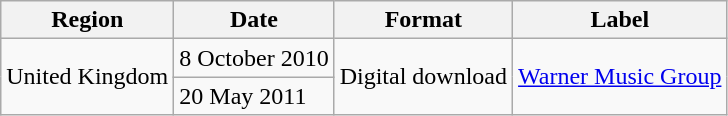<table class=wikitable>
<tr>
<th>Region</th>
<th>Date</th>
<th>Format</th>
<th>Label</th>
</tr>
<tr>
<td rowspan="2">United Kingdom</td>
<td>8 October 2010</td>
<td rowspan="2">Digital download</td>
<td rowspan="2"><a href='#'>Warner Music Group</a></td>
</tr>
<tr>
<td>20 May 2011</td>
</tr>
</table>
